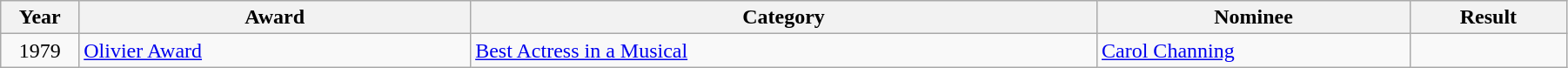<table class="wikitable" style="width:95%;">
<tr>
<th style="width:5%;">Year</th>
<th style="width:25%;">Award</th>
<th style="width:40%;">Category</th>
<th style="width:20%;">Nominee</th>
<th style="width:10%;">Result</th>
</tr>
<tr>
<td style="text-align:center;">1979</td>
<td><a href='#'>Olivier Award</a></td>
<td><a href='#'>Best Actress in a Musical</a></td>
<td><a href='#'>Carol Channing</a></td>
<td></td>
</tr>
</table>
